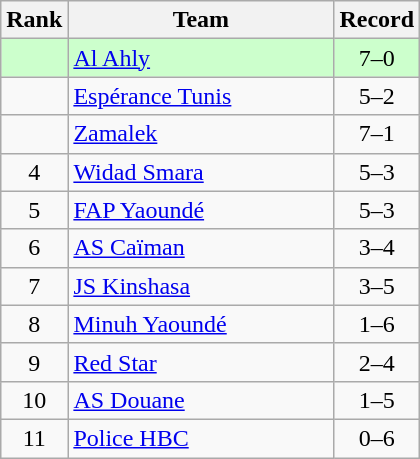<table class=wikitable style="text-align:center;">
<tr>
<th>Rank</th>
<th width=170>Team</th>
<th>Record</th>
</tr>
<tr bgcolor=#ccffcc>
<td></td>
<td align=left> <a href='#'>Al Ahly</a></td>
<td>7–0</td>
</tr>
<tr>
<td></td>
<td align=left> <a href='#'>Espérance Tunis</a></td>
<td>5–2</td>
</tr>
<tr>
<td></td>
<td align=left> <a href='#'>Zamalek</a></td>
<td>7–1</td>
</tr>
<tr>
<td>4</td>
<td align=left> <a href='#'>Widad Smara</a></td>
<td>5–3</td>
</tr>
<tr>
<td>5</td>
<td align=left> <a href='#'>FAP Yaoundé</a></td>
<td>5–3</td>
</tr>
<tr>
<td>6</td>
<td align=left> <a href='#'>AS Caïman</a></td>
<td>3–4</td>
</tr>
<tr>
<td>7</td>
<td align=left> <a href='#'>JS Kinshasa</a></td>
<td>3–5</td>
</tr>
<tr>
<td>8</td>
<td align=left> <a href='#'>Minuh Yaoundé</a></td>
<td>1–6</td>
</tr>
<tr>
<td>9</td>
<td align=left> <a href='#'>Red Star</a></td>
<td>2–4</td>
</tr>
<tr>
<td>10</td>
<td align=left> <a href='#'>AS Douane</a></td>
<td>1–5</td>
</tr>
<tr>
<td>11</td>
<td align=left> <a href='#'>Police HBC</a></td>
<td>0–6</td>
</tr>
</table>
